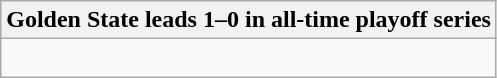<table class="wikitable collapsible collapsed">
<tr>
<th>Golden State leads 1–0 in all-time playoff series</th>
</tr>
<tr>
<td><br></td>
</tr>
</table>
